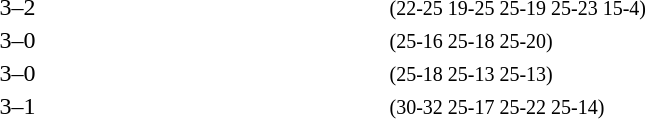<table>
<tr>
<th width=200></th>
<th width=200></th>
<th width=80></th>
<th width=200></th>
<th width=220></th>
</tr>
<tr>
<td align=right></td>
<td align=right><strong></strong></td>
<td align=center>3–2</td>
<td></td>
<td><small>(22-25 19-25 25-19 25-23 15-4)</small></td>
</tr>
<tr>
<td align=right></td>
<td align=right><strong></strong></td>
<td align=center>3–0</td>
<td></td>
<td><small>(25-16 25-18 25-20)</small></td>
</tr>
<tr>
<td align=right></td>
<td align=right><strong></strong></td>
<td align=center>3–0</td>
<td></td>
<td><small>(25-18 25-13 25-13)</small></td>
</tr>
<tr>
<td align=right></td>
<td align=right><strong></strong></td>
<td align=center>3–1</td>
<td></td>
<td><small>(30-32 25-17 25-22 25-14)</small></td>
</tr>
</table>
